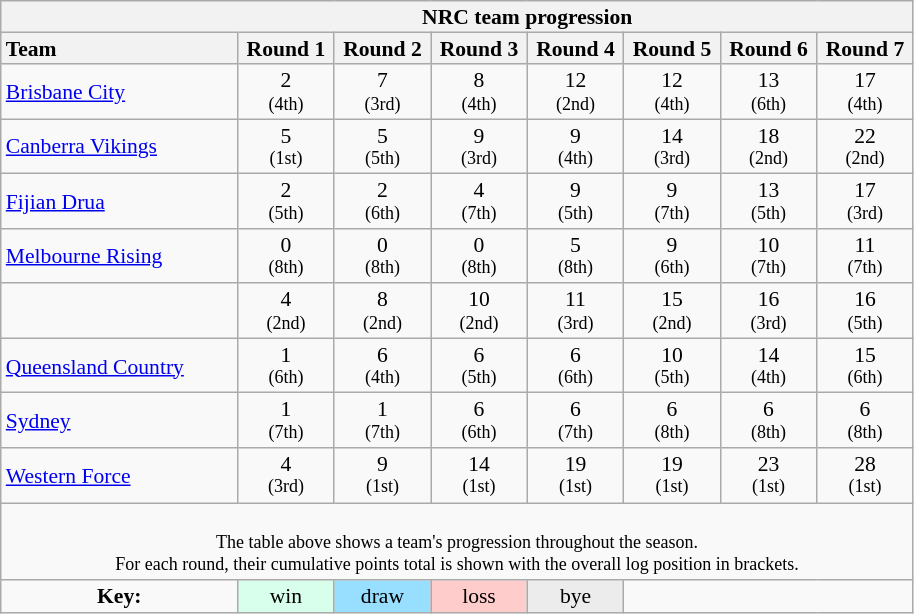<table class="wikitable" style="text-align:center; line-height:100%; font-size:90%;">
<tr>
<th style="border-right:0"></th>
<th colspan=6 style="border:0">NRC team progression</th>
<th style="border-left:0"></th>
</tr>
<tr>
<th style="text-align:left; width:10.5em;">Team</th>
<th style="width:4.0em;">Round 1</th>
<th style="width:4.0em;">Round 2</th>
<th style="width:4.0em;">Round 3</th>
<th style="width:4.0em;">Round 4</th>
<th style="width:4.0em;">Round 5</th>
<th style="width:4.0em;">Round 6</th>
<th style="width:4.0em;">Round 7</th>
</tr>
<tr>
<td align=left><a href='#'>Brisbane City</a></td>
<td>2<br><small>(4th)</small></td>
<td>7<br><small>(3rd)</small></td>
<td>8<br><small>(4th)</small></td>
<td>12<br><small>(2nd)</small></td>
<td>12<br><small>(4th)</small></td>
<td>13<br><small>(6th)</small></td>
<td>17<br><small>(4th)</small></td>
</tr>
<tr>
<td align=left><a href='#'>Canberra Vikings</a></td>
<td>5<br><small>(1st)</small></td>
<td>5<br><small>(5th)</small></td>
<td>9<br><small>(3rd)</small></td>
<td>9<br><small>(4th)</small></td>
<td>14<br><small>(3rd)</small></td>
<td>18<br><small>(2nd)</small></td>
<td>22<br><small>(2nd)</small></td>
</tr>
<tr>
<td align=left><a href='#'>Fijian Drua</a></td>
<td>2<br><small>(5th)</small></td>
<td>2<br><small>(6th)</small></td>
<td>4<br><small>(7th)</small></td>
<td>9<br><small>(5th)</small></td>
<td>9<br><small>(7th)</small></td>
<td>13<br><small>(5th)</small></td>
<td>17<br><small>(3rd)</small></td>
</tr>
<tr>
<td align=left><a href='#'>Melbourne Rising</a></td>
<td>0<br><small>(8th)</small></td>
<td>0<br><small>(8th)</small></td>
<td>0<br><small>(8th)</small></td>
<td>5<br><small>(8th)</small></td>
<td>9<br><small>(6th)</small></td>
<td>10<br><small>(7th)</small></td>
<td>11<br><small>(7th)</small></td>
</tr>
<tr>
<td align=left></td>
<td>4<br><small>(2nd)</small></td>
<td>8<br><small>(2nd)</small></td>
<td>10<br><small>(2nd)</small></td>
<td>11<br><small>(3rd)</small></td>
<td>15<br><small>(2nd)</small></td>
<td>16<br><small>(3rd)</small></td>
<td>16<br><small>(5th)</small></td>
</tr>
<tr>
<td align=left><a href='#'>Queensland Country</a></td>
<td>1<br><small>(6th)</small></td>
<td>6<br><small>(4th)</small></td>
<td>6<br><small>(5th)</small></td>
<td>6<br><small>(6th)</small></td>
<td>10<br><small>(5th)</small></td>
<td>14<br><small>(4th)</small></td>
<td>15<br><small>(6th)</small></td>
</tr>
<tr>
<td align=left><a href='#'>Sydney</a></td>
<td>1<br><small>(7th)</small></td>
<td>1<br><small>(7th)</small></td>
<td>6<br><small>(6th)</small></td>
<td>6<br><small>(7th)</small></td>
<td>6<br><small>(8th)</small></td>
<td>6<br><small>(8th)</small></td>
<td>6<br><small>(8th)</small></td>
</tr>
<tr>
<td align=left><a href='#'>Western Force</a></td>
<td>4<br><small>(3rd)</small></td>
<td>9<br><small>(1st)</small></td>
<td>14<br><small>(1st)</small></td>
<td>19<br><small>(1st)</small></td>
<td>19<br><small>(1st)</small></td>
<td>23<br><small>(1st)</small></td>
<td>28<br><small>(1st)</small></td>
</tr>
<tr>
<td colspan="100%" style="text-align:center;"><br><small>The table above shows a team's progression throughout the season.<br>For each round, their cumulative points total is shown with the overall log position in brackets.<br></small></td>
</tr>
<tr>
<td><strong>Key:</strong></td>
<td style="background:#D8FFEB;">win</td>
<td style="background:#97deff;">draw</td>
<td style="background:#FFCCCC;">loss</td>
<td style="background:#ECECEC;">bye</td>
<td colspan=16></td>
</tr>
</table>
